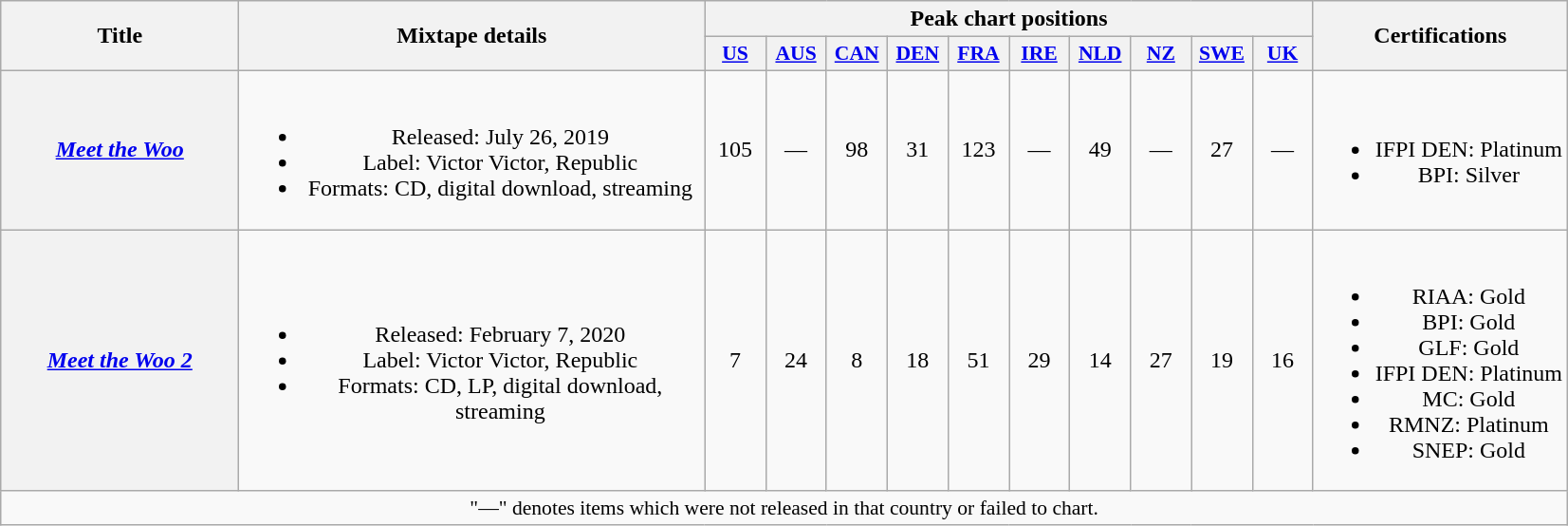<table class="wikitable plainrowheaders" style="text-align:center">
<tr>
<th scope="col" rowspan="2" style="width:10em">Title</th>
<th scope="col" rowspan="2" style="width:20em">Mixtape details</th>
<th scope="col" colspan="10">Peak chart positions</th>
<th rowspan="2">Certifications</th>
</tr>
<tr>
<th scope="col" style="width:2.5em;font-size:90%;"><a href='#'>US</a><br></th>
<th scope="col" style="width:2.5em;font-size:90%;"><a href='#'>AUS</a><br></th>
<th scope="col" style="width:2.5em;font-size:90%;"><a href='#'>CAN</a><br></th>
<th scope="col" style="width:2.5em;font-size:90%;"><a href='#'>DEN</a><br></th>
<th scope="col" style="width:2.5em;font-size:90%;"><a href='#'>FRA</a><br></th>
<th scope="col" style="width:2.5em;font-size:90%;"><a href='#'>IRE</a><br></th>
<th scope="col" style="width:2.5em;font-size:90%;"><a href='#'>NLD</a><br></th>
<th scope="col" style="width:2.5em;font-size:90%;"><a href='#'>NZ</a><br></th>
<th scope="col" style="width:2.5em;font-size:90%;"><a href='#'>SWE</a><br></th>
<th scope="col" style="width:2.5em;font-size:90%;"><a href='#'>UK</a><br></th>
</tr>
<tr>
<th scope="row"><em><a href='#'>Meet the Woo</a></em></th>
<td><br><ul><li>Released: July 26, 2019</li><li>Label: Victor Victor, Republic</li><li>Formats: CD, digital download, streaming</li></ul></td>
<td>105</td>
<td>—</td>
<td>98</td>
<td>31</td>
<td>123</td>
<td>—</td>
<td>49</td>
<td>—</td>
<td>27</td>
<td>—</td>
<td><br><ul><li>IFPI DEN: Platinum</li><li>BPI: Silver</li></ul></td>
</tr>
<tr>
<th scope="row"><em><a href='#'>Meet the Woo 2</a></em></th>
<td><br><ul><li>Released: February 7, 2020</li><li>Label: Victor Victor, Republic</li><li>Formats: CD, LP, digital download, streaming</li></ul></td>
<td>7</td>
<td>24</td>
<td>8</td>
<td>18</td>
<td>51</td>
<td>29</td>
<td>14</td>
<td>27</td>
<td>19</td>
<td>16</td>
<td><br><ul><li>RIAA: Gold</li><li>BPI: Gold</li><li>GLF: Gold</li><li>IFPI DEN: Platinum</li><li>MC: Gold</li><li>RMNZ: Platinum</li><li>SNEP: Gold</li></ul></td>
</tr>
<tr>
<td colspan="15" style="font-size:90%;">"—" denotes items which were not released in that country or failed to chart.</td>
</tr>
</table>
